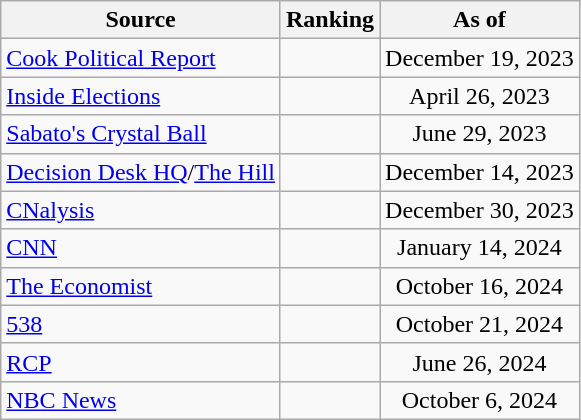<table class="wikitable" style="text-align:center">
<tr>
<th>Source</th>
<th>Ranking</th>
<th>As of</th>
</tr>
<tr>
<td align=left><a href='#'>Cook Political Report</a></td>
<td></td>
<td>December 19, 2023</td>
</tr>
<tr>
<td align=left><a href='#'>Inside Elections</a></td>
<td></td>
<td>April 26, 2023</td>
</tr>
<tr>
<td align=left><a href='#'>Sabato's Crystal Ball</a></td>
<td></td>
<td>June 29, 2023</td>
</tr>
<tr>
<td align=left><a href='#'>Decision Desk HQ</a>/<a href='#'>The Hill</a></td>
<td></td>
<td>December 14, 2023</td>
</tr>
<tr>
<td align=left><a href='#'>CNalysis</a></td>
<td></td>
<td>December 30, 2023</td>
</tr>
<tr>
<td align=left><a href='#'>CNN</a></td>
<td></td>
<td>January 14, 2024</td>
</tr>
<tr>
<td align=left><a href='#'>The Economist</a></td>
<td></td>
<td>October 16, 2024</td>
</tr>
<tr>
<td align="left"><a href='#'>538</a></td>
<td></td>
<td>October 21, 2024</td>
</tr>
<tr>
<td align="left"><a href='#'>RCP</a></td>
<td></td>
<td>June 26, 2024</td>
</tr>
<tr>
<td align="left"><a href='#'>NBC News</a></td>
<td></td>
<td>October 6, 2024</td>
</tr>
</table>
